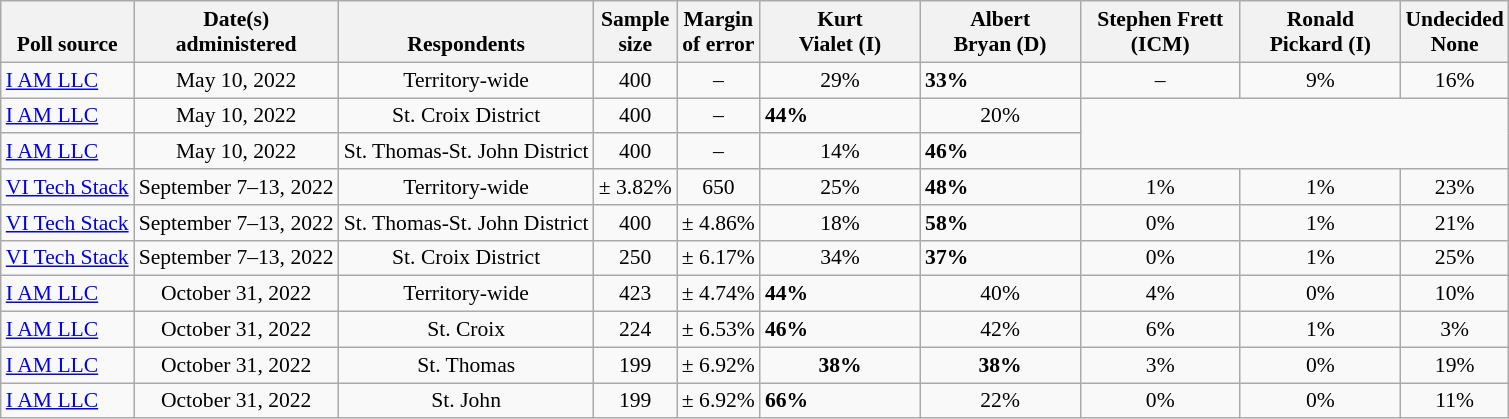<table class="wikitable" style="font-size:90%">
<tr valign=bottom>
<th>Poll source</th>
<th>Date(s)<br>administered</th>
<th>Respondents</th>
<th>Sample<br>size</th>
<th>Margin<br>of error</th>
<th style="width:100px;">Kurt<br>Vialet (I)</th>
<th style="width:100px;">Albert<br>Bryan (D)</th>
<th style="width:100px;">Stephen Frett (ICM)</th>
<th style="width:100px;">Ronald<br>Pickard (I)</th>
<th>Undecided<br>None</th>
</tr>
<tr>
<td><a href='#'>I AM LLC</a></td>
<td align=center>May 10, 2022</td>
<td align=center>Territory-wide</td>
<td align=center>400</td>
<td align=center>–</td>
<td align=center>29%</td>
<td><strong>33%</strong></td>
<td align=center>–</td>
<td align=center>9%</td>
<td align=center>16%</td>
</tr>
<tr>
<td><a href='#'>I AM LLC</a></td>
<td align=center>May 10, 2022</td>
<td align=center>St. Croix District</td>
<td align=center>400</td>
<td align=center>–</td>
<td><strong>44%</strong></td>
<td align=center>20%</td>
</tr>
<tr>
<td><a href='#'>I AM LLC</a></td>
<td align=center>May 10, 2022</td>
<td align=center>St. Thomas-St. John District</td>
<td align=center>400</td>
<td align=center>–</td>
<td align=center>14%</td>
<td><strong>46%</strong></td>
</tr>
<tr>
<td><a href='#'>VI Tech Stack</a></td>
<td align=center>September 7–13, 2022</td>
<td align=center>Territory-wide</td>
<td align=center>± 3.82%</td>
<td align=center>650</td>
<td align=center>25%</td>
<td><strong>48%</strong></td>
<td align=center>1%</td>
<td align=center>1%</td>
<td align=center>23%</td>
</tr>
<tr>
<td><a href='#'>VI Tech Stack</a></td>
<td align=center>September 7–13, 2022</td>
<td align=center>St. Thomas-St. John District</td>
<td align=center>400</td>
<td align=center>± 4.86%</td>
<td align=center>18%</td>
<td><strong>58%</strong></td>
<td align=center>0%</td>
<td align=center>1%</td>
<td align=center>21%</td>
</tr>
<tr>
<td><a href='#'>VI Tech Stack</a></td>
<td align=center>September 7–13, 2022</td>
<td align=center>St. Croix District</td>
<td align=center>250</td>
<td align=center>± 6.17%</td>
<td align=center>34%</td>
<td><strong>37%</strong></td>
<td align=center>0%</td>
<td align=center>1%</td>
<td align=center>25%</td>
</tr>
<tr>
<td><a href='#'>I AM LLC</a></td>
<td align=center>October 31, 2022</td>
<td align=center>Territory-wide</td>
<td align=center>423</td>
<td align=center>± 4.74%</td>
<td><strong>44%</strong></td>
<td align=center>40%</td>
<td align=center>4%</td>
<td align=center>0%</td>
<td align=center>10%</td>
</tr>
<tr>
<td><a href='#'>I AM LLC</a></td>
<td align=center>October 31, 2022</td>
<td align=center>St. Croix</td>
<td align=center>224</td>
<td align=center>± 6.53%</td>
<td><strong>46%</strong></td>
<td align=center>42%</td>
<td align=center>6%</td>
<td align=center>1%</td>
<td align=center>3%</td>
</tr>
<tr>
<td><a href='#'>I AM LLC</a></td>
<td align=center>October 31, 2022</td>
<td align=center>St. Thomas</td>
<td align=center>199</td>
<td align=center>± 6.92%</td>
<td align=center><strong>38%</strong></td>
<td align=center><strong>38%</strong></td>
<td align=center>3%</td>
<td align=center>0%</td>
<td align=center>19%</td>
</tr>
<tr>
<td><a href='#'>I AM LLC</a></td>
<td align=center>October 31, 2022</td>
<td align=center>St. John</td>
<td align=center>199</td>
<td align=center>± 6.92%</td>
<td><strong>66%</strong></td>
<td align=center>22%</td>
<td align=center>0%</td>
<td align=center>0%</td>
<td align=center>11%</td>
</tr>
</table>
